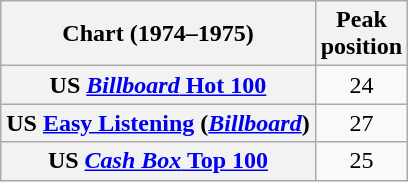<table class="wikitable sortable plainrowheaders">
<tr>
<th>Chart (1974–1975)</th>
<th>Peak<br>position</th>
</tr>
<tr>
<th scope="row">US <a href='#'><em>Billboard</em> Hot 100</a></th>
<td style="text-align:center;">24</td>
</tr>
<tr>
<th scope="row">US <a href='#'>Easy Listening</a> (<em><a href='#'>Billboard</a></em>)</th>
<td style="text-align:center;">27</td>
</tr>
<tr>
<th scope="row">US <a href='#'><em>Cash Box</em> Top 100</a></th>
<td style="text-align:center;">25</td>
</tr>
</table>
